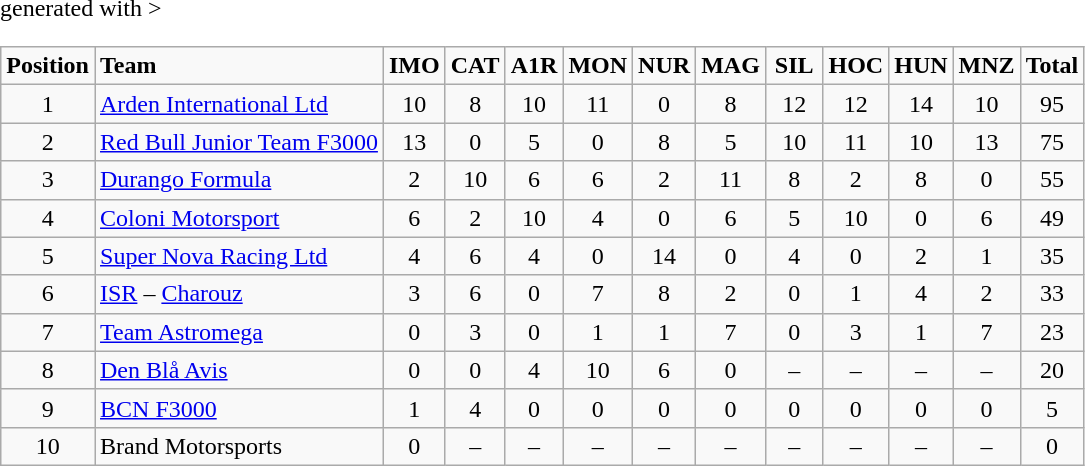<table class="wikitable" <hiddentext>generated with >
<tr style="font-weight:bold">
<td width="47" height="13" align="center">Position </td>
<td width="147">Team </td>
<td width="29" align="center">IMO<br></td>
<td width="29" align="center">CAT<br></td>
<td width="29" align="center">A1R<br></td>
<td width="32" align="center">MON<br></td>
<td width="30" align="center">NUR<br></td>
<td width="28" align="center">MAG<br></td>
<td width="31" align="center">SIL<br></td>
<td width="30" align="center">HOC<br></td>
<td width="31" align="center">HUN<br></td>
<td width="25" align="center">MNZ<br></td>
<td width="32" align="center">Total </td>
</tr>
<tr>
<td height="13" align="center">1</td>
<td> <a href='#'>Arden International Ltd</a></td>
<td align="center">10</td>
<td align="center">8</td>
<td align="center">10</td>
<td align="center">11</td>
<td align="center">0</td>
<td align="center">8</td>
<td align="center">12</td>
<td align="center">12</td>
<td align="center">14</td>
<td align="center">10</td>
<td align="center">95</td>
</tr>
<tr>
<td height="13" align="center">2</td>
<td nowrap> <a href='#'>Red Bull Junior Team F3000</a></td>
<td align="center">13</td>
<td align="center">0</td>
<td align="center">5</td>
<td align="center">0</td>
<td align="center">8</td>
<td align="center">5</td>
<td align="center">10</td>
<td align="center">11</td>
<td align="center">10</td>
<td align="center">13</td>
<td align="center">75</td>
</tr>
<tr>
<td height="13" align="center">3</td>
<td> <a href='#'>Durango Formula</a></td>
<td align="center">2</td>
<td align="center">10</td>
<td align="center">6</td>
<td align="center">6</td>
<td align="center">2</td>
<td align="center">11</td>
<td align="center">8</td>
<td align="center">2</td>
<td align="center">8</td>
<td align="center">0</td>
<td align="center">55</td>
</tr>
<tr>
<td height="13" align="center">4</td>
<td> <a href='#'>Coloni Motorsport</a></td>
<td align="center">6</td>
<td align="center">2</td>
<td align="center">10</td>
<td align="center">4</td>
<td align="center">0</td>
<td align="center">6</td>
<td align="center">5</td>
<td align="center">10</td>
<td align="center">0</td>
<td align="center">6</td>
<td align="center">49</td>
</tr>
<tr>
<td height="13" align="center">5</td>
<td nowrap> <a href='#'>Super Nova Racing Ltd</a></td>
<td align="center">4</td>
<td align="center">6</td>
<td align="center">4</td>
<td align="center">0</td>
<td align="center">14</td>
<td align="center">0</td>
<td align="center">4</td>
<td align="center">0</td>
<td align="center">2</td>
<td align="center">1</td>
<td align="center">35</td>
</tr>
<tr>
<td height="13" align="center">6</td>
<td> <a href='#'>ISR</a> – <a href='#'>Charouz</a></td>
<td align="center">3</td>
<td align="center">6</td>
<td align="center">0</td>
<td align="center">7</td>
<td align="center">8</td>
<td align="center">2</td>
<td align="center">0</td>
<td align="center">1</td>
<td align="center">4</td>
<td align="center">2</td>
<td align="center">33</td>
</tr>
<tr>
<td height="13" align="center">7</td>
<td> <a href='#'>Team Astromega</a></td>
<td align="center">0</td>
<td align="center">3</td>
<td align="center">0</td>
<td align="center">1</td>
<td align="center">1</td>
<td align="center">7</td>
<td align="center">0</td>
<td align="center">3</td>
<td align="center">1</td>
<td align="center">7</td>
<td align="center">23</td>
</tr>
<tr>
<td height="13" align="center">8</td>
<td> <a href='#'>Den Blå Avis</a></td>
<td align="center">0</td>
<td align="center">0</td>
<td align="center">4</td>
<td align="center">10</td>
<td align="center">6</td>
<td align="center">0</td>
<td align="center">–</td>
<td align="center">–</td>
<td align="center">–</td>
<td align="center">–</td>
<td align="center">20</td>
</tr>
<tr>
<td height="13" align="center">9</td>
<td> <a href='#'>BCN F3000</a></td>
<td align="center">1</td>
<td align="center">4</td>
<td align="center">0</td>
<td align="center">0</td>
<td align="center">0</td>
<td align="center">0</td>
<td align="center">0</td>
<td align="center">0</td>
<td align="center">0</td>
<td align="center">0</td>
<td align="center">5</td>
</tr>
<tr>
<td height="13" align="center">10</td>
<td> Brand Motorsports</td>
<td align="center">0</td>
<td align="center">–</td>
<td align="center">–</td>
<td align="center">–</td>
<td align="center">–</td>
<td align="center">–</td>
<td align="center">–</td>
<td align="center">–</td>
<td align="center">–</td>
<td align="center">–</td>
<td align="center">0</td>
</tr>
</table>
